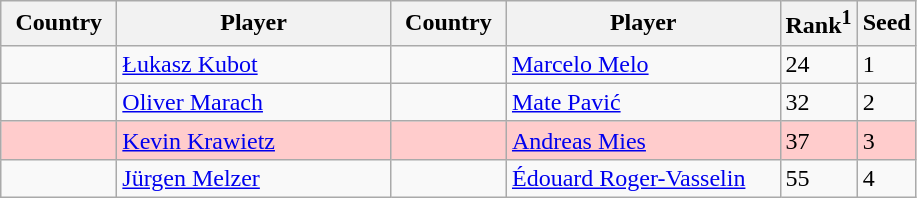<table class="sortable wikitable">
<tr>
<th width="70">Country</th>
<th width="175">Player</th>
<th width="70">Country</th>
<th width="175">Player</th>
<th>Rank<sup>1</sup></th>
<th>Seed</th>
</tr>
<tr>
<td></td>
<td><a href='#'>Łukasz Kubot</a></td>
<td></td>
<td><a href='#'>Marcelo Melo</a></td>
<td>24</td>
<td>1</td>
</tr>
<tr>
<td></td>
<td><a href='#'>Oliver Marach</a></td>
<td></td>
<td><a href='#'>Mate Pavić</a></td>
<td>32</td>
<td>2</td>
</tr>
<tr style="background:#fcc;">
<td></td>
<td><a href='#'>Kevin Krawietz</a></td>
<td></td>
<td><a href='#'>Andreas Mies</a></td>
<td>37</td>
<td>3</td>
</tr>
<tr>
<td></td>
<td><a href='#'>Jürgen Melzer</a></td>
<td></td>
<td><a href='#'>Édouard Roger-Vasselin</a></td>
<td>55</td>
<td>4</td>
</tr>
</table>
